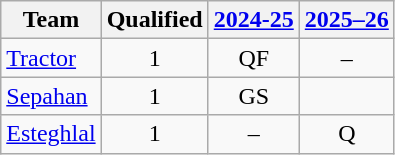<table class="wikitable" style="text-align: center">
<tr>
<th>Team</th>
<th>Qualified</th>
<th><a href='#'>2024-25</a></th>
<th><a href='#'>2025–26</a></th>
</tr>
<tr>
<td align="left"><a href='#'>Tractor</a></td>
<td>1</td>
<td>QF</td>
<td>–</td>
</tr>
<tr>
<td align="left"><a href='#'>Sepahan</a></td>
<td>1</td>
<td>GS</td>
<td></td>
</tr>
<tr>
<td align="left"><a href='#'>Esteghlal</a></td>
<td>1</td>
<td>–</td>
<td>Q</td>
</tr>
</table>
